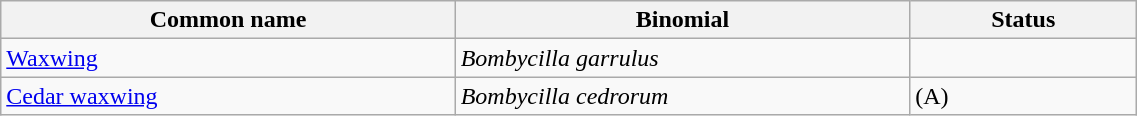<table style="width:60%;" class="wikitable">
<tr>
<th width=40%>Common name</th>
<th width=40%>Binomial</th>
<th width=20%>Status</th>
</tr>
<tr>
<td><a href='#'>Waxwing</a></td>
<td><em>Bombycilla garrulus</em></td>
<td></td>
</tr>
<tr>
<td><a href='#'>Cedar waxwing</a></td>
<td><em>Bombycilla cedrorum</em></td>
<td>(A)</td>
</tr>
</table>
